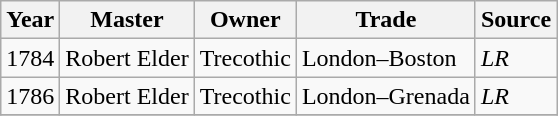<table class=" wikitable">
<tr>
<th>Year</th>
<th>Master</th>
<th>Owner</th>
<th>Trade</th>
<th>Source</th>
</tr>
<tr>
<td>1784</td>
<td>Robert Elder</td>
<td>Trecothic</td>
<td>London–Boston</td>
<td><em>LR</em></td>
</tr>
<tr>
<td>1786</td>
<td>Robert Elder</td>
<td>Trecothic</td>
<td>London–Grenada</td>
<td><em>LR</em></td>
</tr>
<tr>
</tr>
</table>
